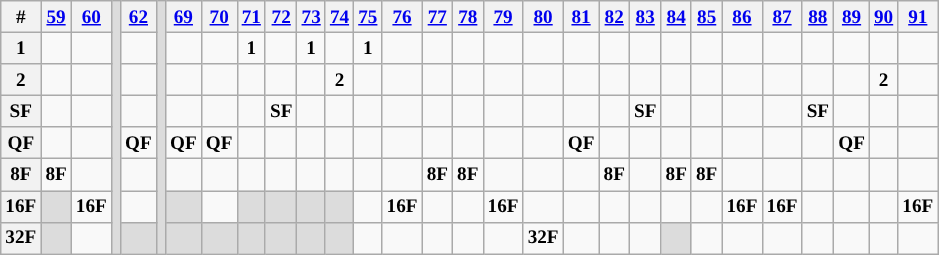<table class="wikitable" style="text-align: center; font-size:80%">
<tr>
<th>#</th>
<th><strong><a href='#'>59</a></strong></th>
<th><strong><a href='#'>60</a></strong></th>
<th rowspan="8" style="background:#dcdcdc"></th>
<th><strong><a href='#'>62</a></strong></th>
<th rowspan="8" style="background:#dcdcdc"></th>
<th><strong><a href='#'>69</a></strong></th>
<th><strong><a href='#'>70</a></strong></th>
<th><strong><a href='#'>71</a></strong></th>
<th><strong><a href='#'>72</a></strong></th>
<th><strong><a href='#'>73</a></strong></th>
<th><strong><a href='#'>74</a></strong></th>
<th><strong><a href='#'>75</a></strong></th>
<th><strong><a href='#'>76</a></strong></th>
<th><strong><a href='#'>77</a></strong></th>
<th><strong><a href='#'>78</a></strong></th>
<th><strong><a href='#'>79</a></strong></th>
<th><strong><a href='#'>80</a></strong></th>
<th><strong><a href='#'>81</a></strong></th>
<th><strong><a href='#'>82</a></strong></th>
<th><strong><a href='#'>83</a></strong></th>
<th><strong><a href='#'>84</a></strong></th>
<th><strong><a href='#'>85</a></strong></th>
<th><strong><a href='#'>86</a></strong></th>
<th><strong><a href='#'>87</a></strong></th>
<th><strong><a href='#'>88</a></strong></th>
<th><strong><a href='#'>89</a></strong></th>
<th><strong><a href='#'>90</a></strong></th>
<th><strong><a href='#'>91</a></strong></th>
</tr>
<tr>
<th>1</th>
<td></td>
<td></td>
<td></td>
<td></td>
<td></td>
<td><span><strong>1</strong></span></td>
<td></td>
<td><span><strong>1</strong></span></td>
<td></td>
<td><span><strong>1</strong></span></td>
<td></td>
<td></td>
<td></td>
<td></td>
<td></td>
<td></td>
<td></td>
<td></td>
<td></td>
<td></td>
<td></td>
<td></td>
<td></td>
<td></td>
<td></td>
<td></td>
</tr>
<tr>
<th>2</th>
<td></td>
<td></td>
<td></td>
<td></td>
<td></td>
<td></td>
<td></td>
<td></td>
<td><span><strong>2</strong></span></td>
<td></td>
<td></td>
<td></td>
<td></td>
<td></td>
<td></td>
<td></td>
<td></td>
<td></td>
<td></td>
<td></td>
<td></td>
<td></td>
<td></td>
<td></td>
<td><span><strong>2</strong></span></td>
<td></td>
</tr>
<tr>
<th>SF</th>
<td></td>
<td></td>
<td></td>
<td></td>
<td></td>
<td></td>
<td><span><strong>SF</strong></span></td>
<td></td>
<td></td>
<td></td>
<td></td>
<td></td>
<td></td>
<td></td>
<td></td>
<td></td>
<td></td>
<td><span><strong>SF</strong></span></td>
<td></td>
<td></td>
<td></td>
<td></td>
<td><span><strong>SF</strong></span></td>
<td></td>
<td></td>
<td></td>
</tr>
<tr>
<th>QF</th>
<td></td>
<td></td>
<td><span><strong>QF</strong></span></td>
<td><span><strong>QF</strong></span></td>
<td><span><strong>QF</strong></span></td>
<td></td>
<td></td>
<td></td>
<td></td>
<td></td>
<td></td>
<td></td>
<td></td>
<td></td>
<td></td>
<td><span><strong>QF</strong></span></td>
<td></td>
<td></td>
<td></td>
<td></td>
<td></td>
<td></td>
<td></td>
<td><span><strong>QF</strong></span></td>
<td></td>
<td></td>
</tr>
<tr>
<th>8F</th>
<td><span><strong>8F</strong></span></td>
<td></td>
<td></td>
<td></td>
<td></td>
<td></td>
<td></td>
<td></td>
<td></td>
<td></td>
<td></td>
<td><span><strong>8F</strong></span></td>
<td><span><strong>8F</strong></span></td>
<td></td>
<td></td>
<td></td>
<td><span><strong>8F</strong></span></td>
<td></td>
<td><span><strong>8F</strong></span></td>
<td><span><strong>8F</strong></span></td>
<td></td>
<td></td>
<td></td>
<td></td>
<td></td>
<td></td>
</tr>
<tr>
<th>16F</th>
<td style="background:#dcdcdc"></td>
<td><span><strong>16F</strong></span></td>
<td></td>
<td style="background:#dcdcdc"></td>
<td></td>
<td style="background:#dcdcdc"></td>
<td style="background:#dcdcdc"></td>
<td style="background:#dcdcdc"></td>
<td style="background:#dcdcdc"></td>
<td></td>
<td><span><strong>16F</strong></span></td>
<td></td>
<td></td>
<td><span><strong>16F</strong></span></td>
<td></td>
<td></td>
<td></td>
<td></td>
<td></td>
<td></td>
<td><span><strong>16F</strong></span></td>
<td><span><strong>16F</strong></span></td>
<td></td>
<td></td>
<td></td>
<td><span><strong>16F</strong></span></td>
</tr>
<tr>
<th>32F</th>
<td style="background:#dcdcdc"></td>
<td></td>
<td style="background:#dcdcdc"></td>
<td style="background:#dcdcdc"></td>
<td style="background:#dcdcdc"></td>
<td style="background:#dcdcdc"></td>
<td style="background:#dcdcdc"></td>
<td style="background:#dcdcdc"></td>
<td style="background:#dcdcdc"></td>
<td></td>
<td></td>
<td></td>
<td></td>
<td></td>
<td><span><strong>32F</strong></span></td>
<td></td>
<td></td>
<td></td>
<td style="background:#dcdcdc"></td>
<td></td>
<td></td>
<td></td>
<td></td>
<td></td>
<td></td>
<td></td>
</tr>
</table>
